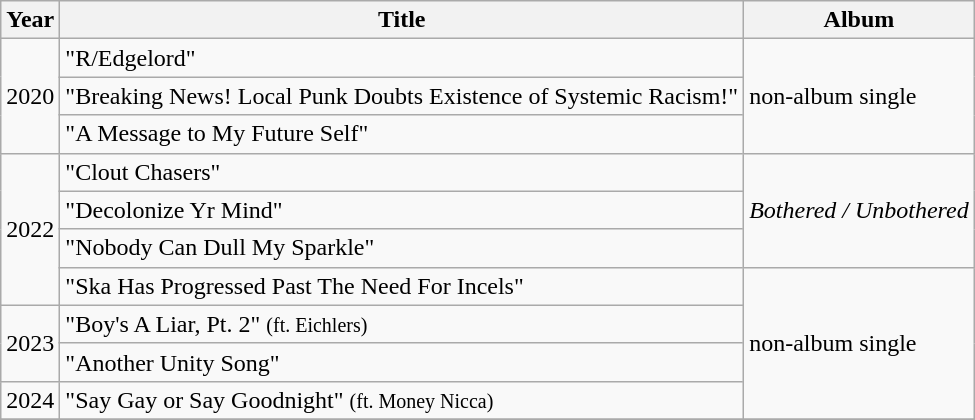<table class="wikitable">
<tr>
<th>Year</th>
<th>Title</th>
<th>Album</th>
</tr>
<tr>
<td rowspan="3">2020</td>
<td>"R/Edgelord"</td>
<td rowspan="3">non-album single</td>
</tr>
<tr>
<td>"Breaking News! Local Punk Doubts Existence of Systemic Racism!"</td>
</tr>
<tr>
<td>"A Message to My Future Self"</td>
</tr>
<tr>
<td rowspan="4">2022</td>
<td>"Clout Chasers"</td>
<td rowspan="3"><em>Bothered / Unbothered</em></td>
</tr>
<tr>
<td>"Decolonize Yr Mind"</td>
</tr>
<tr>
<td>"Nobody Can Dull My Sparkle"</td>
</tr>
<tr>
<td>"Ska Has Progressed Past The Need For Incels"</td>
<td rowspan="4">non-album single</td>
</tr>
<tr>
<td rowspan="2">2023</td>
<td>"Boy's A Liar, Pt. 2" <small>(ft. Eichlers)</small></td>
</tr>
<tr>
<td>"Another Unity Song"</td>
</tr>
<tr>
<td>2024</td>
<td>"Say Gay or Say Goodnight" <small>(ft. Money Nicca)</small></td>
</tr>
<tr>
</tr>
</table>
